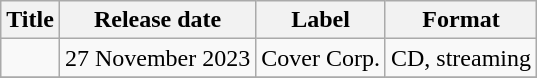<table class="wikitable">
<tr>
<th>Title</th>
<th>Release date</th>
<th>Label</th>
<th>Format</th>
</tr>
<tr>
<td></td>
<td>27 November 2023</td>
<td>Cover Corp.</td>
<td>CD, streaming</td>
</tr>
<tr>
</tr>
</table>
